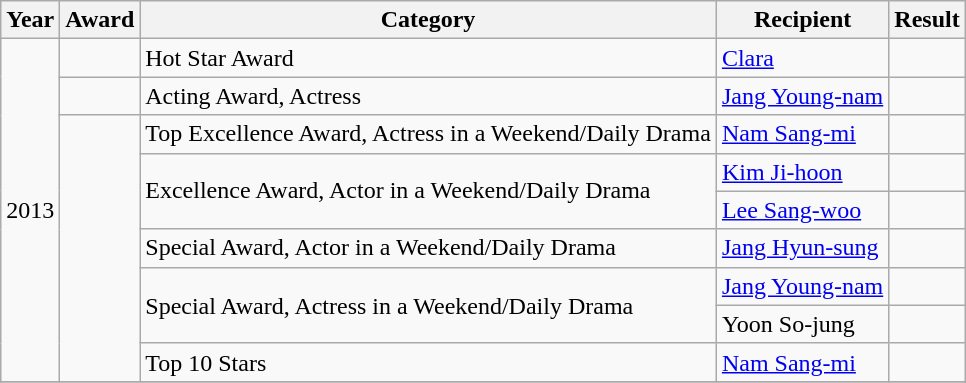<table class="wikitable">
<tr>
<th>Year</th>
<th>Award</th>
<th>Category</th>
<th>Recipient</th>
<th>Result</th>
</tr>
<tr>
<td rowspan=9>2013</td>
<td></td>
<td>Hot Star Award</td>
<td><a href='#'>Clara</a></td>
<td></td>
</tr>
<tr>
<td></td>
<td>Acting Award, Actress</td>
<td><a href='#'>Jang Young-nam</a></td>
<td></td>
</tr>
<tr>
<td rowspan=7></td>
<td>Top Excellence Award, Actress in a Weekend/Daily Drama</td>
<td><a href='#'>Nam Sang-mi</a></td>
<td></td>
</tr>
<tr>
<td rowspan=2>Excellence Award, Actor in a Weekend/Daily Drama</td>
<td><a href='#'>Kim Ji-hoon</a></td>
<td></td>
</tr>
<tr>
<td><a href='#'>Lee Sang-woo</a></td>
<td></td>
</tr>
<tr>
<td>Special Award, Actor in a Weekend/Daily Drama</td>
<td><a href='#'>Jang Hyun-sung</a></td>
<td></td>
</tr>
<tr>
<td rowspan=2>Special Award, Actress in a Weekend/Daily Drama</td>
<td><a href='#'>Jang Young-nam</a></td>
<td></td>
</tr>
<tr>
<td>Yoon So-jung</td>
<td></td>
</tr>
<tr>
<td>Top 10 Stars</td>
<td><a href='#'>Nam Sang-mi</a></td>
<td></td>
</tr>
<tr>
</tr>
</table>
